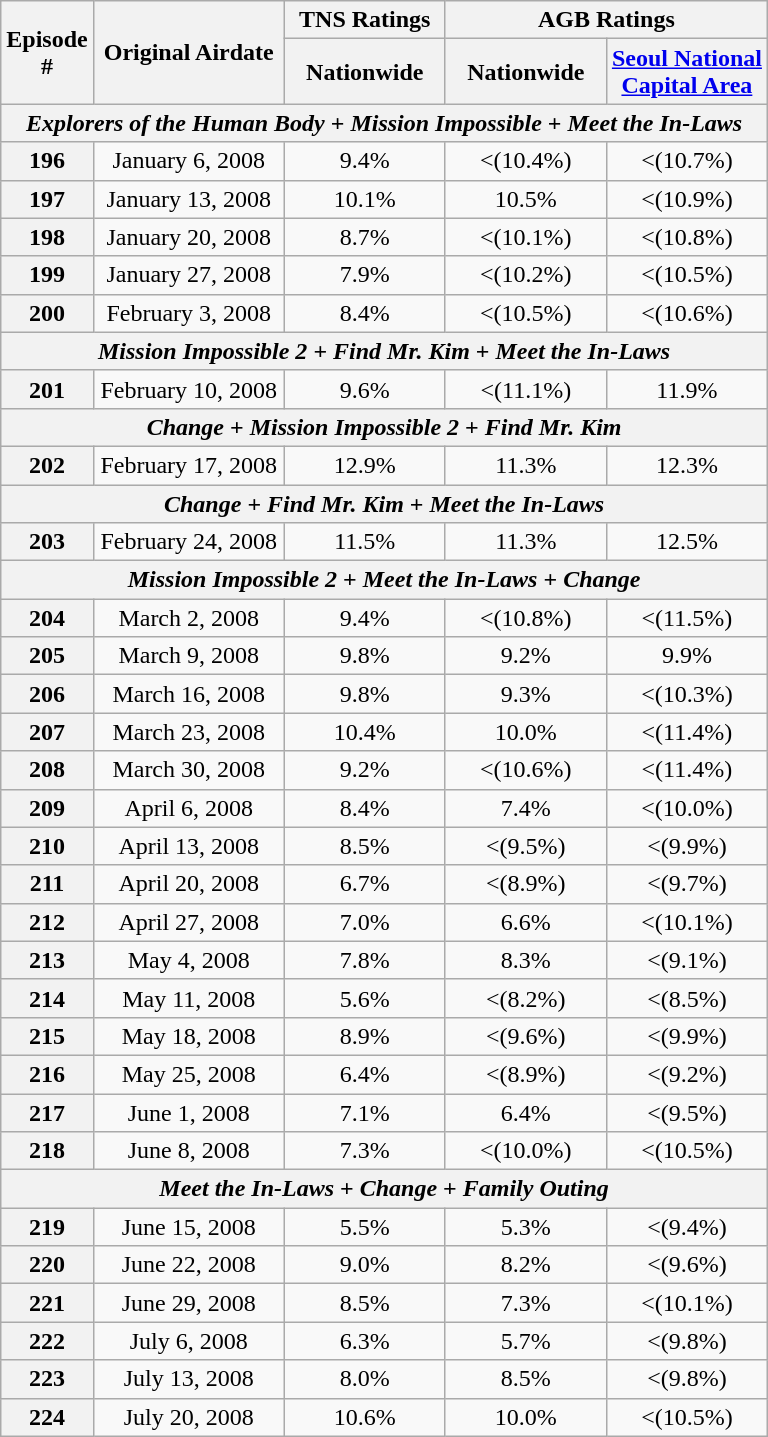<table class=wikitable style="text-align:center">
<tr>
<th rowspan="2" style="width:40px;">Episode #</th>
<th rowspan="2" style="width:120px;">Original Airdate</th>
<th>TNS Ratings</th>
<th colspan="2">AGB Ratings</th>
</tr>
<tr>
<th width=100>Nationwide</th>
<th width=100>Nationwide</th>
<th width=100><a href='#'>Seoul National Capital Area</a></th>
</tr>
<tr>
<th colspan="5"><em>Explorers of the Human Body</em> + <em>Mission Impossible</em> + <em>Meet the In-Laws</em></th>
</tr>
<tr>
<th>196</th>
<td>January 6, 2008</td>
<td>9.4%</td>
<td><(10.4%)</td>
<td><(10.7%)</td>
</tr>
<tr>
<th>197</th>
<td>January 13, 2008</td>
<td>10.1%</td>
<td>10.5%</td>
<td><(10.9%)</td>
</tr>
<tr>
<th>198</th>
<td>January 20, 2008</td>
<td>8.7%</td>
<td><(10.1%)</td>
<td><(10.8%)</td>
</tr>
<tr>
<th>199</th>
<td>January 27, 2008</td>
<td>7.9%</td>
<td><(10.2%)</td>
<td><(10.5%)</td>
</tr>
<tr>
<th>200</th>
<td>February 3, 2008</td>
<td>8.4%</td>
<td><(10.5%)</td>
<td><(10.6%)</td>
</tr>
<tr>
<th colspan="5"><em>Mission Impossible 2</em> + <em>Find Mr. Kim</em> + <em>Meet the In-Laws</em></th>
</tr>
<tr>
<th>201</th>
<td>February 10, 2008</td>
<td>9.6%</td>
<td><(11.1%)</td>
<td>11.9%</td>
</tr>
<tr>
<th colspan="5"><em>Change</em> + <em>Mission Impossible 2</em> + <em>Find Mr. Kim</em></th>
</tr>
<tr>
<th>202</th>
<td>February 17, 2008</td>
<td>12.9%</td>
<td>11.3%</td>
<td>12.3%</td>
</tr>
<tr>
<th colspan="5"><em>Change</em> + <em>Find Mr. Kim</em> + <em>Meet the In-Laws</em></th>
</tr>
<tr>
<th>203</th>
<td>February 24, 2008</td>
<td>11.5%</td>
<td>11.3%</td>
<td>12.5%</td>
</tr>
<tr>
<th colspan="5"><em>Mission Impossible 2</em> + <em>Meet the In-Laws</em> + <em>Change</em></th>
</tr>
<tr>
<th>204</th>
<td>March 2, 2008</td>
<td>9.4%</td>
<td><(10.8%)</td>
<td><(11.5%)</td>
</tr>
<tr>
<th>205</th>
<td>March 9, 2008</td>
<td>9.8%</td>
<td>9.2%</td>
<td>9.9%</td>
</tr>
<tr>
<th>206</th>
<td>March 16, 2008</td>
<td>9.8%</td>
<td>9.3%</td>
<td><(10.3%)</td>
</tr>
<tr>
<th>207</th>
<td>March 23, 2008</td>
<td>10.4%</td>
<td>10.0%</td>
<td><(11.4%)</td>
</tr>
<tr>
<th>208</th>
<td>March 30, 2008</td>
<td>9.2%</td>
<td><(10.6%)</td>
<td><(11.4%)</td>
</tr>
<tr>
<th>209</th>
<td>April 6, 2008</td>
<td>8.4%</td>
<td>7.4%</td>
<td><(10.0%)</td>
</tr>
<tr>
<th>210</th>
<td>April 13, 2008</td>
<td>8.5%</td>
<td><(9.5%)</td>
<td><(9.9%)</td>
</tr>
<tr>
<th>211</th>
<td>April 20, 2008</td>
<td>6.7%</td>
<td><(8.9%)</td>
<td><(9.7%)</td>
</tr>
<tr>
<th>212</th>
<td>April 27, 2008</td>
<td>7.0%</td>
<td>6.6%</td>
<td><(10.1%)</td>
</tr>
<tr>
<th>213</th>
<td>May 4, 2008</td>
<td>7.8%</td>
<td>8.3%</td>
<td><(9.1%)</td>
</tr>
<tr>
<th>214</th>
<td>May 11, 2008</td>
<td>5.6%</td>
<td><(8.2%)</td>
<td><(8.5%)</td>
</tr>
<tr>
<th>215</th>
<td>May 18, 2008</td>
<td>8.9%</td>
<td><(9.6%)</td>
<td><(9.9%)</td>
</tr>
<tr>
<th>216</th>
<td>May 25, 2008</td>
<td>6.4%</td>
<td><(8.9%)</td>
<td><(9.2%)</td>
</tr>
<tr>
<th>217</th>
<td>June 1, 2008</td>
<td>7.1%</td>
<td>6.4%</td>
<td><(9.5%)</td>
</tr>
<tr>
<th>218</th>
<td>June 8, 2008</td>
<td>7.3%</td>
<td><(10.0%)</td>
<td><(10.5%)</td>
</tr>
<tr>
<th colspan="5"><em>Meet the In-Laws</em> + <em>Change</em> + <em>Family Outing</em></th>
</tr>
<tr>
<th>219</th>
<td>June 15, 2008</td>
<td>5.5%</td>
<td>5.3%</td>
<td><(9.4%)</td>
</tr>
<tr>
<th>220</th>
<td>June 22, 2008</td>
<td>9.0%</td>
<td>8.2%</td>
<td><(9.6%)</td>
</tr>
<tr>
<th>221</th>
<td>June 29, 2008</td>
<td>8.5%</td>
<td>7.3%</td>
<td><(10.1%)</td>
</tr>
<tr>
<th>222</th>
<td>July 6, 2008</td>
<td>6.3%</td>
<td>5.7%</td>
<td><(9.8%)</td>
</tr>
<tr>
<th>223</th>
<td>July 13, 2008</td>
<td>8.0%</td>
<td>8.5%</td>
<td><(9.8%)</td>
</tr>
<tr>
<th>224</th>
<td>July 20, 2008</td>
<td>10.6%</td>
<td>10.0%</td>
<td><(10.5%)</td>
</tr>
</table>
